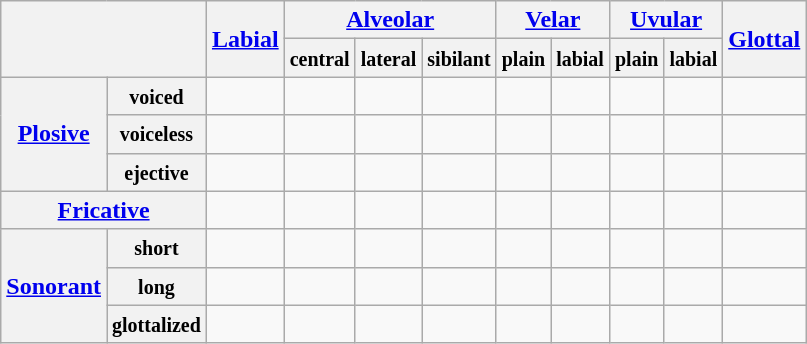<table class=wikitable style=text-align:center>
<tr>
<th colspan=2 rowspan=2></th>
<th rowspan=2><a href='#'>Labial</a></th>
<th colspan=3><a href='#'>Alveolar</a></th>
<th colspan=2><a href='#'>Velar</a></th>
<th colspan=2><a href='#'>Uvular</a></th>
<th rowspan=2><a href='#'>Glottal</a></th>
</tr>
<tr>
<th><small>central</small></th>
<th><small>lateral</small></th>
<th><small>sibilant</small></th>
<th><small>plain</small></th>
<th><small>labial</small></th>
<th><small>plain</small></th>
<th><small>labial</small></th>
</tr>
<tr>
<th rowspan=3><a href='#'>Plosive</a></th>
<th><small>voiced</small></th>
<td></td>
<td></td>
<td></td>
<td></td>
<td></td>
<td></td>
<td></td>
<td></td>
<td></td>
</tr>
<tr>
<th><small>voiceless</small></th>
<td></td>
<td></td>
<td></td>
<td></td>
<td></td>
<td></td>
<td></td>
<td></td>
<td></td>
</tr>
<tr>
<th><small>ejective</small></th>
<td></td>
<td></td>
<td></td>
<td></td>
<td></td>
<td></td>
<td></td>
<td></td>
<td></td>
</tr>
<tr>
<th colspan=2><a href='#'>Fricative</a></th>
<td></td>
<td></td>
<td></td>
<td></td>
<td></td>
<td></td>
<td></td>
<td></td>
<td></td>
</tr>
<tr>
<th rowspan=3><a href='#'>Sonorant</a></th>
<th><small>short</small></th>
<td></td>
<td></td>
<td></td>
<td></td>
<td></td>
<td></td>
<td></td>
<td></td>
<td></td>
</tr>
<tr>
<th><small>long</small></th>
<td></td>
<td></td>
<td></td>
<td></td>
<td></td>
<td></td>
<td></td>
<td></td>
<td></td>
</tr>
<tr>
<th><small>glottalized</small></th>
<td></td>
<td></td>
<td></td>
<td></td>
<td></td>
<td></td>
<td></td>
<td></td>
<td></td>
</tr>
</table>
